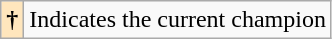<table class="wikitable">
<tr>
<th style="background:#ffe6bd;">†</th>
<td>Indicates the current champion</td>
</tr>
</table>
